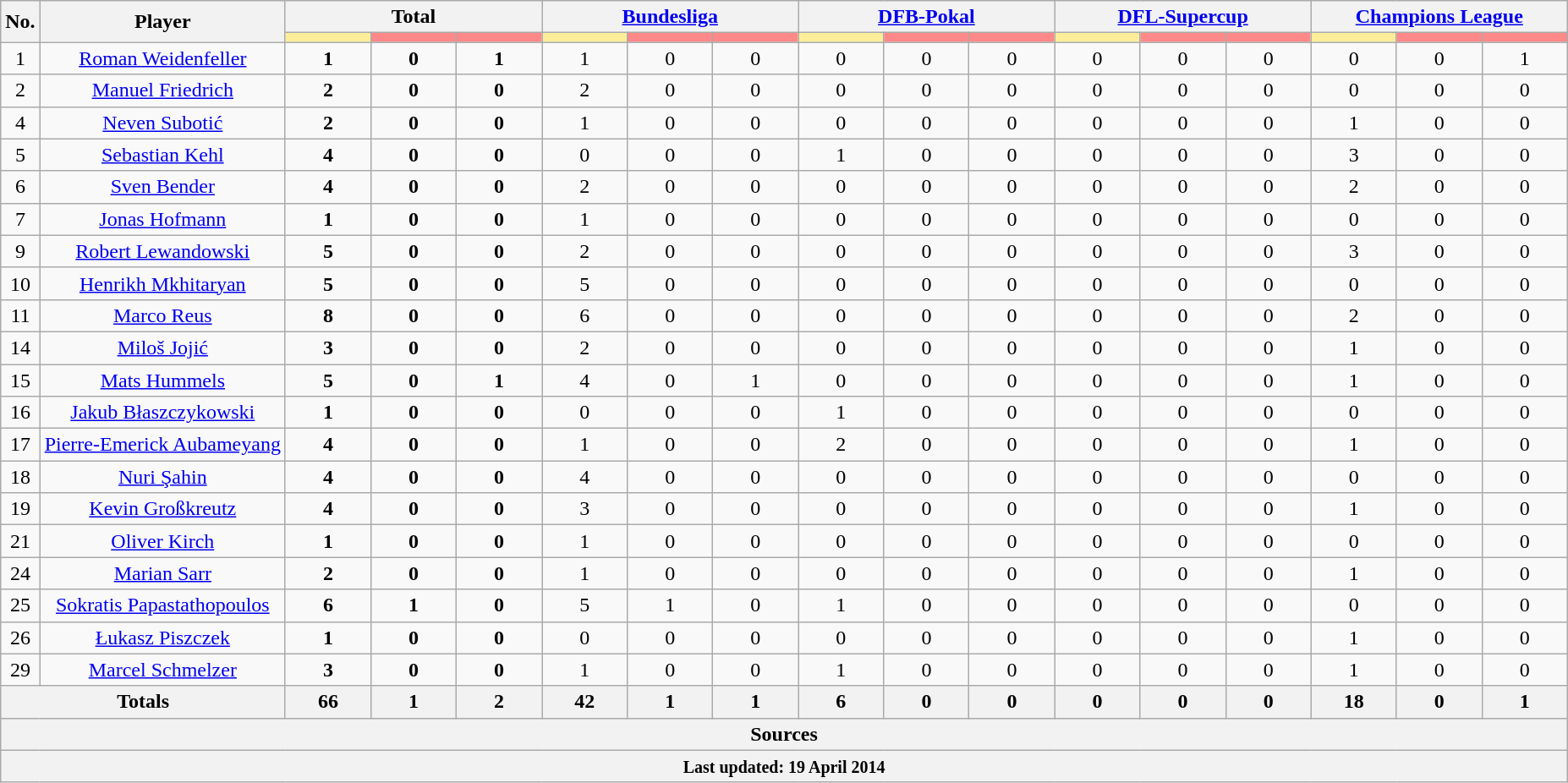<table class="wikitable" style="text-align:center;">
<tr style="text-align:center;">
<th rowspan=2>No.</th>
<th rowspan=2>Player</th>
<th colspan=3>Total</th>
<th colspan=3><a href='#'>Bundesliga</a></th>
<th colspan=3><a href='#'>DFB-Pokal</a></th>
<th colspan=3><a href='#'>DFL-Supercup</a></th>
<th colspan=3><a href='#'>Champions League</a></th>
</tr>
<tr>
<th style="width:60px; background:#fe9;"></th>
<th style="width:60px; background:#ff8888;"></th>
<th style="width:60px; background:#ff8888;"></th>
<th style="width:60px; background:#fe9;"></th>
<th style="width:60px; background:#ff8888;"></th>
<th style="width:60px; background:#ff8888;"></th>
<th style="width:60px; background:#fe9;"></th>
<th style="width:60px; background:#ff8888;"></th>
<th style="width:60px; background:#ff8888;"></th>
<th style="width:60px; background:#fe9;"></th>
<th style="width:60px; background:#ff8888;"></th>
<th style="width:60px; background:#ff8888;"></th>
<th style="width:60px; background:#fe9;"></th>
<th style="width:60px; background:#ff8888;"></th>
<th style="width:60px; background:#ff8888;"></th>
</tr>
<tr>
<td>1</td>
<td><a href='#'>Roman Weidenfeller</a></td>
<td><strong>1</strong> </td>
<td><strong>0</strong> </td>
<td><strong>1</strong> </td>
<td>1 </td>
<td>0 </td>
<td>0 </td>
<td>0 </td>
<td>0 </td>
<td>0 </td>
<td>0 </td>
<td>0 </td>
<td>0 </td>
<td>0 </td>
<td>0 </td>
<td>1 </td>
</tr>
<tr>
<td>2</td>
<td><a href='#'>Manuel Friedrich</a></td>
<td><strong>2</strong> </td>
<td><strong>0</strong> </td>
<td><strong>0</strong> </td>
<td>2 </td>
<td>0 </td>
<td>0 </td>
<td>0 </td>
<td>0 </td>
<td>0 </td>
<td>0 </td>
<td>0 </td>
<td>0 </td>
<td>0 </td>
<td>0 </td>
<td>0 </td>
</tr>
<tr>
<td>4</td>
<td><a href='#'>Neven Subotić</a></td>
<td><strong>2</strong> </td>
<td><strong>0</strong> </td>
<td><strong>0</strong> </td>
<td>1 </td>
<td>0 </td>
<td>0 </td>
<td>0 </td>
<td>0 </td>
<td>0 </td>
<td>0 </td>
<td>0 </td>
<td>0 </td>
<td>1 </td>
<td>0 </td>
<td>0 </td>
</tr>
<tr>
<td>5</td>
<td><a href='#'>Sebastian Kehl</a></td>
<td><strong>4</strong> </td>
<td><strong>0</strong> </td>
<td><strong>0</strong> </td>
<td>0 </td>
<td>0 </td>
<td>0 </td>
<td>1 </td>
<td>0 </td>
<td>0 </td>
<td>0 </td>
<td>0 </td>
<td>0 </td>
<td>3 </td>
<td>0 </td>
<td>0 </td>
</tr>
<tr>
<td>6</td>
<td><a href='#'>Sven Bender</a></td>
<td><strong>4</strong> </td>
<td><strong>0</strong> </td>
<td><strong>0</strong> </td>
<td>2 </td>
<td>0 </td>
<td>0 </td>
<td>0 </td>
<td>0 </td>
<td>0 </td>
<td>0 </td>
<td>0 </td>
<td>0 </td>
<td>2 </td>
<td>0 </td>
<td>0 </td>
</tr>
<tr>
<td>7</td>
<td><a href='#'>Jonas Hofmann</a></td>
<td><strong>1</strong> </td>
<td><strong>0</strong> </td>
<td><strong>0</strong> </td>
<td>1 </td>
<td>0 </td>
<td>0 </td>
<td>0 </td>
<td>0 </td>
<td>0 </td>
<td>0 </td>
<td>0 </td>
<td>0 </td>
<td>0 </td>
<td>0 </td>
<td>0 </td>
</tr>
<tr>
<td>9</td>
<td><a href='#'>Robert Lewandowski</a></td>
<td><strong>5</strong> </td>
<td><strong>0</strong> </td>
<td><strong>0</strong> </td>
<td>2 </td>
<td>0 </td>
<td>0 </td>
<td>0 </td>
<td>0 </td>
<td>0 </td>
<td>0 </td>
<td>0 </td>
<td>0 </td>
<td>3 </td>
<td>0 </td>
<td>0 </td>
</tr>
<tr>
<td>10</td>
<td><a href='#'>Henrikh Mkhitaryan</a></td>
<td><strong>5</strong> </td>
<td><strong>0</strong> </td>
<td><strong>0</strong> </td>
<td>5 </td>
<td>0 </td>
<td>0 </td>
<td>0 </td>
<td>0 </td>
<td>0 </td>
<td>0 </td>
<td>0 </td>
<td>0 </td>
<td>0 </td>
<td>0 </td>
<td>0 </td>
</tr>
<tr>
<td>11</td>
<td><a href='#'>Marco Reus</a></td>
<td><strong>8</strong> </td>
<td><strong>0</strong> </td>
<td><strong>0</strong> </td>
<td>6 </td>
<td>0 </td>
<td>0 </td>
<td>0 </td>
<td>0 </td>
<td>0 </td>
<td>0 </td>
<td>0 </td>
<td>0 </td>
<td>2 </td>
<td>0 </td>
<td>0 </td>
</tr>
<tr>
<td>14</td>
<td><a href='#'>Miloš Jojić</a></td>
<td><strong>3</strong> </td>
<td><strong>0</strong> </td>
<td><strong>0</strong> </td>
<td>2 </td>
<td>0 </td>
<td>0 </td>
<td>0 </td>
<td>0 </td>
<td>0 </td>
<td>0 </td>
<td>0 </td>
<td>0 </td>
<td>1 </td>
<td>0 </td>
<td>0 </td>
</tr>
<tr>
<td>15</td>
<td><a href='#'>Mats Hummels</a></td>
<td><strong>5</strong> </td>
<td><strong>0</strong> </td>
<td><strong>1</strong> </td>
<td>4 </td>
<td>0 </td>
<td>1 </td>
<td>0 </td>
<td>0 </td>
<td>0 </td>
<td>0 </td>
<td>0 </td>
<td>0 </td>
<td>1 </td>
<td>0 </td>
<td>0 </td>
</tr>
<tr>
<td>16</td>
<td><a href='#'>Jakub Błaszczykowski</a></td>
<td><strong>1</strong> </td>
<td><strong>0</strong> </td>
<td><strong>0</strong> </td>
<td>0 </td>
<td>0 </td>
<td>0 </td>
<td>1 </td>
<td>0 </td>
<td>0 </td>
<td>0 </td>
<td>0 </td>
<td>0 </td>
<td>0 </td>
<td>0 </td>
<td>0 </td>
</tr>
<tr>
<td>17</td>
<td><a href='#'>Pierre-Emerick Aubameyang</a></td>
<td><strong>4</strong> </td>
<td><strong>0</strong> </td>
<td><strong>0</strong> </td>
<td>1 </td>
<td>0 </td>
<td>0 </td>
<td>2 </td>
<td>0 </td>
<td>0 </td>
<td>0 </td>
<td>0 </td>
<td>0 </td>
<td>1 </td>
<td>0 </td>
<td>0 </td>
</tr>
<tr>
<td>18</td>
<td><a href='#'>Nuri Şahin</a></td>
<td><strong>4</strong> </td>
<td><strong>0</strong> </td>
<td><strong>0</strong> </td>
<td>4 </td>
<td>0 </td>
<td>0 </td>
<td>0 </td>
<td>0 </td>
<td>0 </td>
<td>0 </td>
<td>0 </td>
<td>0 </td>
<td>0 </td>
<td>0 </td>
<td>0 </td>
</tr>
<tr>
<td>19</td>
<td><a href='#'>Kevin Großkreutz</a></td>
<td><strong>4</strong> </td>
<td><strong>0</strong> </td>
<td><strong>0</strong> </td>
<td>3 </td>
<td>0 </td>
<td>0 </td>
<td>0 </td>
<td>0 </td>
<td>0 </td>
<td>0 </td>
<td>0 </td>
<td>0 </td>
<td>1 </td>
<td>0 </td>
<td>0 </td>
</tr>
<tr>
<td>21</td>
<td><a href='#'>Oliver Kirch</a></td>
<td><strong>1</strong> </td>
<td><strong>0</strong> </td>
<td><strong>0</strong> </td>
<td>1 </td>
<td>0 </td>
<td>0 </td>
<td>0 </td>
<td>0 </td>
<td>0 </td>
<td>0 </td>
<td>0 </td>
<td>0 </td>
<td>0 </td>
<td>0 </td>
<td>0 </td>
</tr>
<tr>
<td>24</td>
<td><a href='#'>Marian Sarr</a></td>
<td><strong>2</strong> </td>
<td><strong>0</strong> </td>
<td><strong>0</strong> </td>
<td>1 </td>
<td>0 </td>
<td>0 </td>
<td>0 </td>
<td>0 </td>
<td>0 </td>
<td>0 </td>
<td>0 </td>
<td>0 </td>
<td>1 </td>
<td>0 </td>
<td>0 </td>
</tr>
<tr>
<td>25</td>
<td><a href='#'>Sokratis Papastathopoulos</a></td>
<td><strong>6</strong> </td>
<td><strong>1</strong> </td>
<td><strong>0</strong> </td>
<td>5 </td>
<td>1 </td>
<td>0 </td>
<td>1 </td>
<td>0 </td>
<td>0 </td>
<td>0 </td>
<td>0 </td>
<td>0 </td>
<td>0 </td>
<td>0 </td>
<td>0 </td>
</tr>
<tr>
<td>26</td>
<td><a href='#'>Łukasz Piszczek</a></td>
<td><strong>1</strong> </td>
<td><strong>0</strong> </td>
<td><strong>0</strong> </td>
<td>0 </td>
<td>0 </td>
<td>0 </td>
<td>0 </td>
<td>0 </td>
<td>0 </td>
<td>0 </td>
<td>0 </td>
<td>0 </td>
<td>1 </td>
<td>0 </td>
<td>0 </td>
</tr>
<tr>
<td>29</td>
<td><a href='#'>Marcel Schmelzer</a></td>
<td><strong>3</strong> </td>
<td><strong>0</strong> </td>
<td><strong>0</strong> </td>
<td>1 </td>
<td>0 </td>
<td>0 </td>
<td>1 </td>
<td>0 </td>
<td>0 </td>
<td>0 </td>
<td>0 </td>
<td>0 </td>
<td>1 </td>
<td>0 </td>
<td>0 </td>
</tr>
<tr>
<th colspan=2>Totals</th>
<th>66 </th>
<th>1 </th>
<th>2 </th>
<th>42 </th>
<th>1 </th>
<th>1 </th>
<th>6 </th>
<th>0 </th>
<th>0 </th>
<th>0 </th>
<th>0 </th>
<th>0 </th>
<th>18 </th>
<th>0 </th>
<th>1 </th>
</tr>
<tr>
<th colspan=17>Sources</th>
</tr>
<tr>
<th colspan=17><small>Last updated: 19 April 2014</small></th>
</tr>
</table>
